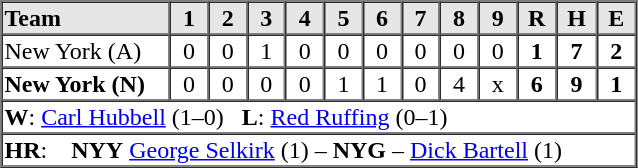<table border=1 cellspacing=0 width=425 style="margin-left:3em;">
<tr style="text-align:center; background-color:#e6e6e6;">
<th align=left width=125>Team</th>
<th width=25>1</th>
<th width=25>2</th>
<th width=25>3</th>
<th width=25>4</th>
<th width=25>5</th>
<th width=25>6</th>
<th width=25>7</th>
<th width=25>8</th>
<th width=25>9</th>
<th width=25>R</th>
<th width=25>H</th>
<th width=25>E</th>
</tr>
<tr style="text-align:center;">
<td align=left>New York (A)</td>
<td>0</td>
<td>0</td>
<td>1</td>
<td>0</td>
<td>0</td>
<td>0</td>
<td>0</td>
<td>0</td>
<td>0</td>
<td><strong>1</strong></td>
<td><strong>7</strong></td>
<td><strong>2</strong></td>
</tr>
<tr style="text-align:center;">
<td align=left><strong>New York (N)</strong></td>
<td>0</td>
<td>0</td>
<td>0</td>
<td>0</td>
<td>1</td>
<td>1</td>
<td>0</td>
<td>4</td>
<td>x</td>
<td><strong>6</strong></td>
<td><strong>9</strong></td>
<td><strong>1</strong></td>
</tr>
<tr style="text-align:left;">
<td colspan=13><strong>W</strong>: <a href='#'>Carl Hubbell</a> (1–0)   <strong>L</strong>: <a href='#'>Red Ruffing</a> (0–1)</td>
</tr>
<tr style="text-align:left;">
<td colspan=13><strong>HR</strong>:    <strong>NYY</strong> <a href='#'>George Selkirk</a> (1) – <strong>NYG</strong> – <a href='#'>Dick Bartell</a> (1)</td>
</tr>
</table>
